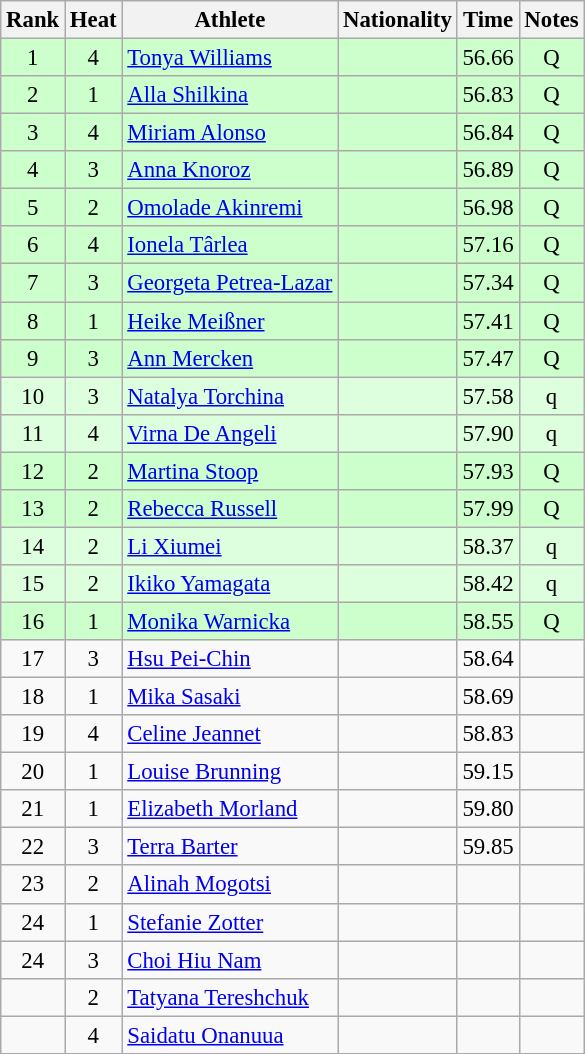<table class="wikitable sortable" style="text-align:center;font-size:95%">
<tr>
<th>Rank</th>
<th>Heat</th>
<th>Athlete</th>
<th>Nationality</th>
<th>Time</th>
<th>Notes</th>
</tr>
<tr bgcolor=ccffcc>
<td>1</td>
<td>4</td>
<td align="left"><a href='#'>Tonya Williams</a></td>
<td align=left></td>
<td>56.66</td>
<td>Q</td>
</tr>
<tr bgcolor=ccffcc>
<td>2</td>
<td>1</td>
<td align="left"><a href='#'>Alla Shilkina</a></td>
<td align=left></td>
<td>56.83</td>
<td>Q</td>
</tr>
<tr bgcolor=ccffcc>
<td>3</td>
<td>4</td>
<td align="left"><a href='#'>Miriam Alonso</a></td>
<td align=left></td>
<td>56.84</td>
<td>Q</td>
</tr>
<tr bgcolor=ccffcc>
<td>4</td>
<td>3</td>
<td align="left"><a href='#'>Anna Knoroz</a></td>
<td align=left></td>
<td>56.89</td>
<td>Q</td>
</tr>
<tr bgcolor=ccffcc>
<td>5</td>
<td>2</td>
<td align="left"><a href='#'>Omolade Akinremi</a></td>
<td align=left></td>
<td>56.98</td>
<td>Q</td>
</tr>
<tr bgcolor=ccffcc>
<td>6</td>
<td>4</td>
<td align="left"><a href='#'>Ionela Târlea</a></td>
<td align=left></td>
<td>57.16</td>
<td>Q</td>
</tr>
<tr bgcolor=ccffcc>
<td>7</td>
<td>3</td>
<td align="left"><a href='#'>Georgeta Petrea-Lazar</a></td>
<td align=left></td>
<td>57.34</td>
<td>Q</td>
</tr>
<tr bgcolor=ccffcc>
<td>8</td>
<td>1</td>
<td align="left"><a href='#'>Heike Meißner</a></td>
<td align=left></td>
<td>57.41</td>
<td>Q</td>
</tr>
<tr bgcolor=ccffcc>
<td>9</td>
<td>3</td>
<td align="left"><a href='#'>Ann Mercken</a></td>
<td align=left></td>
<td>57.47</td>
<td>Q</td>
</tr>
<tr bgcolor=ddffdd>
<td>10</td>
<td>3</td>
<td align="left"><a href='#'>Natalya Torchina</a></td>
<td align=left></td>
<td>57.58</td>
<td>q</td>
</tr>
<tr bgcolor=ddffdd>
<td>11</td>
<td>4</td>
<td align="left"><a href='#'>Virna De Angeli</a></td>
<td align=left></td>
<td>57.90</td>
<td>q</td>
</tr>
<tr bgcolor=ccffcc>
<td>12</td>
<td>2</td>
<td align="left"><a href='#'>Martina Stoop</a></td>
<td align=left></td>
<td>57.93</td>
<td>Q</td>
</tr>
<tr bgcolor=ccffcc>
<td>13</td>
<td>2</td>
<td align="left"><a href='#'>Rebecca Russell</a></td>
<td align=left></td>
<td>57.99</td>
<td>Q</td>
</tr>
<tr bgcolor=ddffdd>
<td>14</td>
<td>2</td>
<td align="left"><a href='#'>Li Xiumei</a></td>
<td align=left></td>
<td>58.37</td>
<td>q</td>
</tr>
<tr bgcolor=ddffdd>
<td>15</td>
<td>2</td>
<td align="left"><a href='#'>Ikiko Yamagata</a></td>
<td align=left></td>
<td>58.42</td>
<td>q</td>
</tr>
<tr bgcolor=ccffcc>
<td>16</td>
<td>1</td>
<td align="left"><a href='#'>Monika Warnicka</a></td>
<td align=left></td>
<td>58.55</td>
<td>Q</td>
</tr>
<tr>
<td>17</td>
<td>3</td>
<td align="left"><a href='#'>Hsu Pei-Chin</a></td>
<td align=left></td>
<td>58.64</td>
<td></td>
</tr>
<tr>
<td>18</td>
<td>1</td>
<td align="left"><a href='#'>Mika Sasaki</a></td>
<td align=left></td>
<td>58.69</td>
<td></td>
</tr>
<tr>
<td>19</td>
<td>4</td>
<td align="left"><a href='#'>Celine Jeannet</a></td>
<td align=left></td>
<td>58.83</td>
<td></td>
</tr>
<tr>
<td>20</td>
<td>1</td>
<td align="left"><a href='#'>Louise Brunning</a></td>
<td align=left></td>
<td>59.15</td>
<td></td>
</tr>
<tr>
<td>21</td>
<td>1</td>
<td align="left"><a href='#'>Elizabeth Morland</a></td>
<td align=left></td>
<td>59.80</td>
<td></td>
</tr>
<tr>
<td>22</td>
<td>3</td>
<td align="left"><a href='#'>Terra Barter</a></td>
<td align=left></td>
<td>59.85</td>
<td></td>
</tr>
<tr>
<td>23</td>
<td>2</td>
<td align="left"><a href='#'>Alinah Mogotsi</a></td>
<td align=left></td>
<td></td>
<td></td>
</tr>
<tr>
<td>24</td>
<td>1</td>
<td align="left"><a href='#'>Stefanie Zotter</a></td>
<td align=left></td>
<td></td>
<td></td>
</tr>
<tr>
<td>24</td>
<td>3</td>
<td align="left"><a href='#'>Choi Hiu Nam</a></td>
<td align=left></td>
<td></td>
<td></td>
</tr>
<tr>
<td></td>
<td>2</td>
<td align="left"><a href='#'>Tatyana Tereshchuk</a></td>
<td align=left></td>
<td></td>
<td></td>
</tr>
<tr>
<td></td>
<td>4</td>
<td align="left"><a href='#'>Saidatu Onanuua</a></td>
<td align=left></td>
<td></td>
<td></td>
</tr>
</table>
